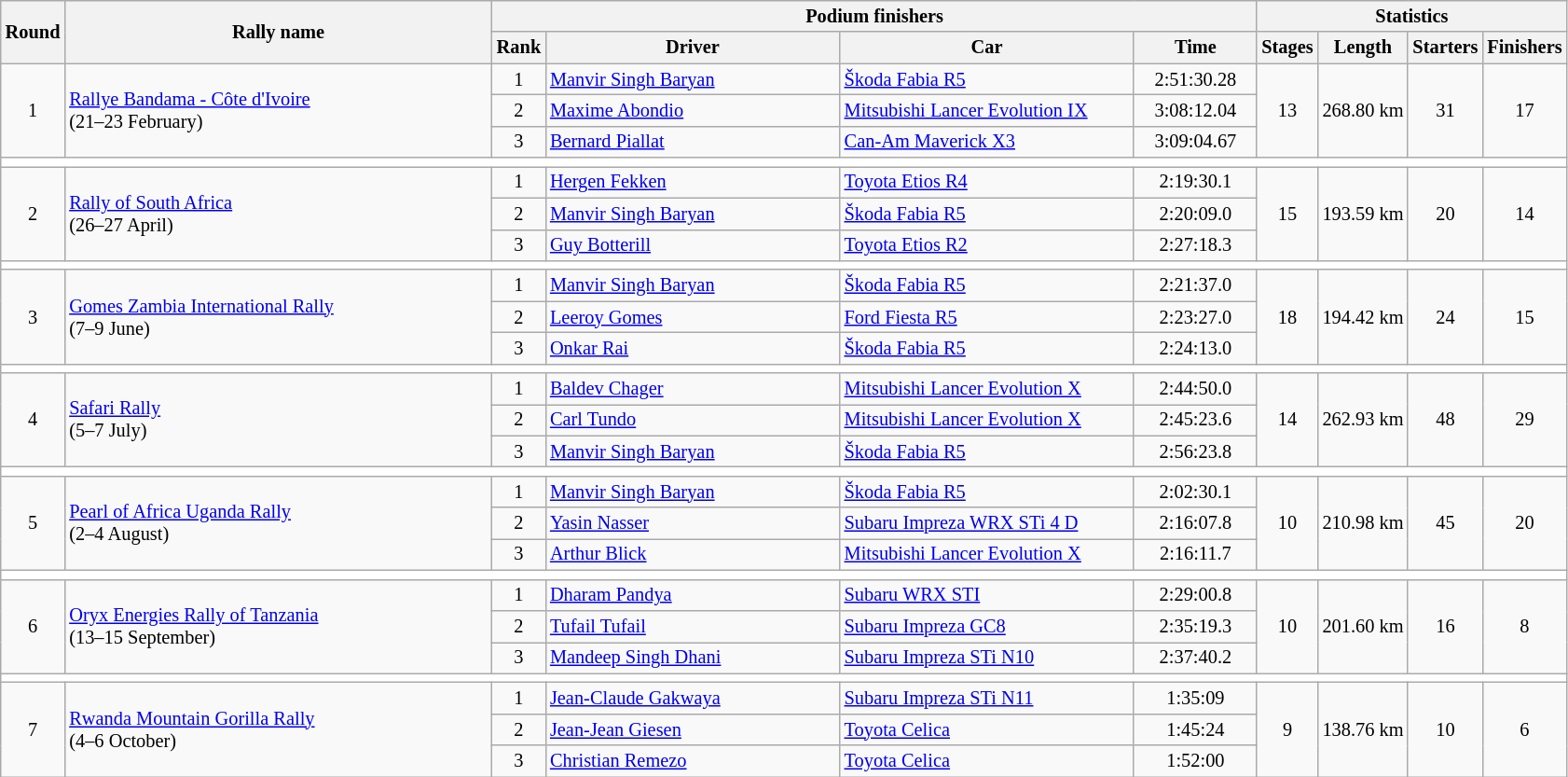<table class="wikitable" style="font-size:85%;">
<tr>
<th rowspan=2>Round</th>
<th style="width:22em" rowspan=2>Rally name</th>
<th colspan=4>Podium finishers</th>
<th colspan=4>Statistics</th>
</tr>
<tr>
<th>Rank</th>
<th style="width:15em">Driver</th>
<th style="width:15em">Car</th>
<th style="width:6em">Time</th>
<th>Stages</th>
<th>Length</th>
<th>Starters</th>
<th>Finishers</th>
</tr>
<tr>
<td rowspan=3 align=center>1</td>
<td rowspan=3> <a href='#'>Rallye Bandama - Côte d'Ivoire</a><br>(21–23 February)</td>
<td align=center>1</td>
<td> <a href='#'>Manvir Singh Baryan</a></td>
<td><a href='#'>Škoda Fabia R5</a></td>
<td align=center>2:51:30.28</td>
<td rowspan=3 align=center>13</td>
<td rowspan=3 align=center>268.80 km</td>
<td rowspan=3 align=center>31</td>
<td rowspan=3 align=center>17</td>
</tr>
<tr>
<td align=center>2</td>
<td> <a href='#'>Maxime Abondio</a></td>
<td><a href='#'>Mitsubishi Lancer Evolution IX</a></td>
<td align=center>3:08:12.04</td>
</tr>
<tr>
<td align=center>3</td>
<td> <a href='#'>Bernard Piallat</a></td>
<td><a href='#'>Can-Am Maverick X3</a></td>
<td align=center>3:09:04.67</td>
</tr>
<tr style="background:white;">
<td colspan="12"></td>
</tr>
<tr>
<td rowspan=3 align=center>2</td>
<td rowspan=3> <a href='#'>Rally of South Africa</a><br>(26–27 April)</td>
<td align=center>1</td>
<td> <a href='#'>Hergen Fekken</a></td>
<td><a href='#'>Toyota Etios R4</a></td>
<td align=center>2:19:30.1</td>
<td rowspan=3 align=center>15</td>
<td rowspan=3 align=center>193.59 km</td>
<td rowspan=3 align=center>20</td>
<td rowspan=3 align=center>14</td>
</tr>
<tr>
<td align=center>2</td>
<td> <a href='#'>Manvir Singh Baryan</a></td>
<td><a href='#'>Škoda Fabia R5</a></td>
<td align=center>2:20:09.0</td>
</tr>
<tr>
<td align=center>3</td>
<td> <a href='#'>Guy Botterill</a></td>
<td><a href='#'>Toyota Etios R2</a></td>
<td align=center>2:27:18.3</td>
</tr>
<tr style="background:white;">
<td colspan="12"></td>
</tr>
<tr>
<td rowspan=3 align=center>3</td>
<td rowspan=3> <a href='#'>Gomes Zambia International Rally</a><br>(7–9 June)</td>
<td align=center>1</td>
<td> <a href='#'>Manvir Singh Baryan</a></td>
<td><a href='#'>Škoda Fabia R5</a></td>
<td align=center>2:21:37.0</td>
<td rowspan=3 align=center>18</td>
<td rowspan=3 align=center>194.42 km</td>
<td rowspan=3 align=center>24</td>
<td rowspan=3 align=center>15</td>
</tr>
<tr>
<td align=center>2</td>
<td> <a href='#'>Leeroy Gomes</a></td>
<td><a href='#'>Ford Fiesta R5</a></td>
<td align=center>2:23:27.0</td>
</tr>
<tr>
<td align=center>3</td>
<td> <a href='#'>Onkar Rai</a></td>
<td><a href='#'>Škoda Fabia R5</a></td>
<td align=center>2:24:13.0</td>
</tr>
<tr style="background:white;">
<td colspan="12"></td>
</tr>
<tr>
<td rowspan=3 align=center>4</td>
<td rowspan=3> <a href='#'>Safari Rally</a><br>(5–7 July)</td>
<td align=center>1</td>
<td> <a href='#'>Baldev Chager</a></td>
<td><a href='#'>Mitsubishi Lancer Evolution X</a></td>
<td align=center>2:44:50.0</td>
<td rowspan=3 align=center>14</td>
<td rowspan=3 align=center>262.93 km</td>
<td rowspan=3 align=center>48</td>
<td rowspan=3 align=center>29</td>
</tr>
<tr>
<td align=center>2</td>
<td> <a href='#'>Carl Tundo</a></td>
<td><a href='#'>Mitsubishi Lancer Evolution X</a></td>
<td align=center>2:45:23.6</td>
</tr>
<tr>
<td align=center>3</td>
<td> <a href='#'>Manvir Singh Baryan</a></td>
<td><a href='#'>Škoda Fabia R5</a></td>
<td align=center>2:56:23.8</td>
</tr>
<tr style="background:white;">
<td colspan="10"></td>
</tr>
<tr>
<td rowspan=3 align=center>5</td>
<td rowspan=3> <a href='#'>Pearl of Africa Uganda Rally</a><br>(2–4 August)</td>
<td align=center>1</td>
<td> <a href='#'>Manvir Singh Baryan</a></td>
<td><a href='#'>Škoda Fabia R5</a></td>
<td align=center>2:02:30.1</td>
<td rowspan=3 align=center>10</td>
<td rowspan=3 align=center>210.98 km</td>
<td rowspan=3 align=center>45</td>
<td rowspan=3 align=center>20</td>
</tr>
<tr>
<td align=center>2</td>
<td> <a href='#'>Yasin Nasser</a></td>
<td><a href='#'>Subaru Impreza WRX STi 4 D</a></td>
<td align=center>2:16:07.8</td>
</tr>
<tr>
<td align=center>3</td>
<td> <a href='#'>Arthur Blick</a></td>
<td><a href='#'>Mitsubishi Lancer Evolution X</a></td>
<td align=center>2:16:11.7</td>
</tr>
<tr style="background:white;">
<td colspan="12"></td>
</tr>
<tr>
<td rowspan=3 align=center>6</td>
<td rowspan=3> <a href='#'>Oryx Energies Rally of Tanzania</a><br>(13–15 September)</td>
<td align=center>1</td>
<td> <a href='#'>Dharam Pandya</a></td>
<td><a href='#'>Subaru WRX STI</a></td>
<td align=center>2:29:00.8</td>
<td rowspan=3 align=center>10</td>
<td rowspan=3 align=center>201.60 km</td>
<td rowspan=3 align=center>16</td>
<td rowspan=3 align=center>8</td>
</tr>
<tr>
<td align=center>2</td>
<td> <a href='#'>Tufail Tufail</a></td>
<td><a href='#'>Subaru Impreza GC8</a></td>
<td align=center>2:35:19.3</td>
</tr>
<tr>
<td align=center>3</td>
<td> <a href='#'>Mandeep Singh Dhani</a></td>
<td><a href='#'>Subaru Impreza STi N10</a></td>
<td align=center>2:37:40.2</td>
</tr>
<tr style="background:white;">
<td colspan="12"></td>
</tr>
<tr>
<td rowspan=3 align=center>7</td>
<td rowspan=3> <a href='#'>Rwanda Mountain Gorilla Rally</a><br>(4–6 October)</td>
<td align=center>1</td>
<td> <a href='#'>Jean-Claude Gakwaya</a></td>
<td><a href='#'>Subaru Impreza STi N11</a></td>
<td align=center>1:35:09</td>
<td rowspan=3 align=center>9</td>
<td rowspan=3 align=center>138.76 km</td>
<td rowspan=3 align=center>10</td>
<td rowspan=3 align=center>6</td>
</tr>
<tr>
<td align=center>2</td>
<td> <a href='#'>Jean-Jean Giesen</a></td>
<td><a href='#'>Toyota Celica</a></td>
<td align=center>1:45:24</td>
</tr>
<tr>
<td align=center>3</td>
<td> <a href='#'>Christian Remezo</a></td>
<td><a href='#'>Toyota Celica</a></td>
<td align=center>1:52:00</td>
</tr>
</table>
